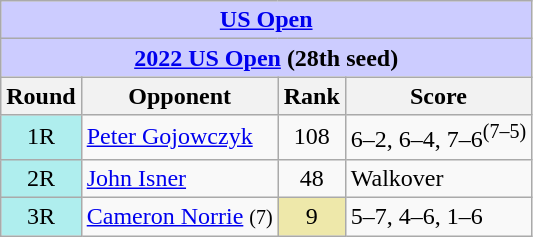<table class="wikitable nowrap">
<tr>
<th colspan=4 style="background:#ccf;"><a href='#'>US Open</a></th>
</tr>
<tr>
<th colspan=4 style="background:#ccf;"><a href='#'>2022 US Open</a> (28th seed)</th>
</tr>
<tr>
<th>Round</th>
<th>Opponent</th>
<th>Rank</th>
<th>Score</th>
</tr>
<tr>
<td align=center bgcolor=afeeee>1R</td>
<td> <a href='#'>Peter Gojowczyk</a></td>
<td align="center">108</td>
<td>6–2, 6–4, 7–6<sup>(7–5)</sup></td>
</tr>
<tr>
<td align=center bgcolor=afeeee>2R</td>
<td> <a href='#'>John Isner</a></td>
<td align="center">48</td>
<td>Walkover</td>
</tr>
<tr>
<td align=center bgcolor=afeeee>3R</td>
<td> <a href='#'>Cameron Norrie</a> <small>(7)</small></td>
<td align="center" bgcolor=EEE8AA>9</td>
<td>5–7, 4–6, 1–6</td>
</tr>
</table>
